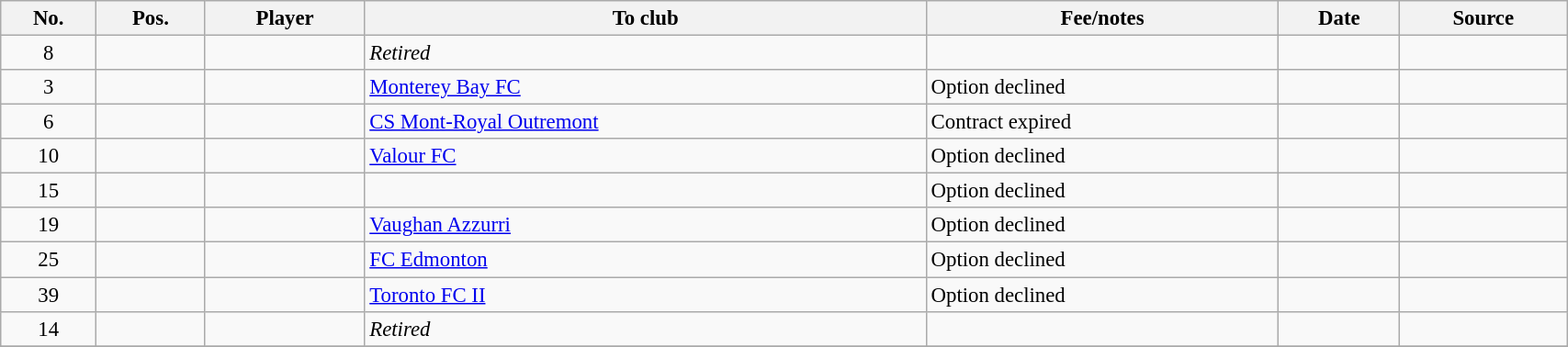<table class="wikitable sortable" style="width:90%; text-align:center; font-size:95%; text-align:left;">
<tr>
<th>No.</th>
<th>Pos.</th>
<th>Player</th>
<th>To club</th>
<th>Fee/notes</th>
<th>Date</th>
<th>Source</th>
</tr>
<tr>
<td align=center>8</td>
<td align=center></td>
<td></td>
<td><em>Retired</em></td>
<td></td>
<td></td>
<td></td>
</tr>
<tr>
<td align=center>3</td>
<td align=center></td>
<td></td>
<td> <a href='#'>Monterey Bay FC</a></td>
<td>Option declined</td>
<td></td>
<td></td>
</tr>
<tr>
<td align=center>6</td>
<td align=center></td>
<td></td>
<td> <a href='#'>CS Mont-Royal Outremont</a></td>
<td>Contract expired</td>
<td></td>
<td></td>
</tr>
<tr>
<td align=center>10</td>
<td align=center></td>
<td></td>
<td> <a href='#'>Valour FC</a></td>
<td>Option declined</td>
<td></td>
<td></td>
</tr>
<tr>
<td align=center>15</td>
<td align=center></td>
<td></td>
<td></td>
<td>Option declined</td>
<td></td>
<td></td>
</tr>
<tr>
<td align=center>19</td>
<td align=center></td>
<td></td>
<td> <a href='#'>Vaughan Azzurri</a></td>
<td>Option declined</td>
<td></td>
<td></td>
</tr>
<tr>
<td align=center>25</td>
<td align=center></td>
<td></td>
<td> <a href='#'>FC Edmonton</a></td>
<td>Option declined</td>
<td></td>
<td></td>
</tr>
<tr>
<td align=center>39</td>
<td align=center></td>
<td></td>
<td> <a href='#'>Toronto FC II</a></td>
<td>Option declined</td>
<td></td>
<td></td>
</tr>
<tr>
<td align=center>14</td>
<td align=center></td>
<td></td>
<td><em>Retired</em></td>
<td></td>
<td></td>
<td></td>
</tr>
<tr>
</tr>
</table>
